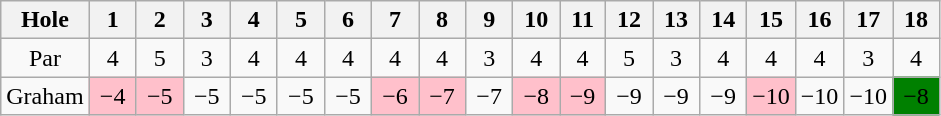<table class="wikitable" style="text-align:center">
<tr>
<th>Hole</th>
<th>  1  </th>
<th>  2  </th>
<th>  3  </th>
<th>  4  </th>
<th>  5  </th>
<th>  6  </th>
<th>  7  </th>
<th>  8  </th>
<th>  9  </th>
<th> 10 </th>
<th> 11 </th>
<th> 12 </th>
<th> 13 </th>
<th> 14 </th>
<th> 15 </th>
<th> 16 </th>
<th> 17 </th>
<th> 18 </th>
</tr>
<tr>
<td>Par</td>
<td>4</td>
<td>5</td>
<td>3</td>
<td>4</td>
<td>4</td>
<td>4</td>
<td>4</td>
<td>4</td>
<td>3</td>
<td>4</td>
<td>4</td>
<td>5</td>
<td>3</td>
<td>4</td>
<td>4</td>
<td>4</td>
<td>3</td>
<td>4</td>
</tr>
<tr>
<td align=left> Graham</td>
<td style="background: Pink;">−4</td>
<td style="background: Pink;">−5</td>
<td>−5</td>
<td>−5</td>
<td>−5</td>
<td>−5</td>
<td style="background: Pink;">−6</td>
<td style="background: Pink;">−7</td>
<td>−7</td>
<td style="background: Pink;">−8</td>
<td style="background: Pink;">−9</td>
<td>−9</td>
<td>−9</td>
<td>−9</td>
<td style="background: Pink;">−10</td>
<td>−10</td>
<td>−10</td>
<td style="background: Green;">−8</td>
</tr>
</table>
